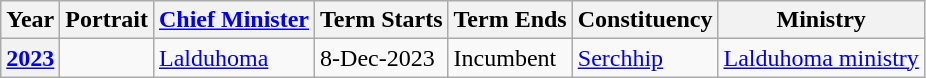<table class="wikitable">
<tr>
<th>Year</th>
<th>Portrait</th>
<th><a href='#'>Chief Minister</a></th>
<th>Term Starts</th>
<th>Term Ends</th>
<th>Constituency</th>
<th>Ministry</th>
</tr>
<tr>
<th><a href='#'>2023</a></th>
<td></td>
<td><a href='#'>Lalduhoma</a></td>
<td>8-Dec-2023</td>
<td>Incumbent</td>
<td><a href='#'>Serchhip</a></td>
<td><a href='#'>Lalduhoma ministry</a></td>
</tr>
</table>
